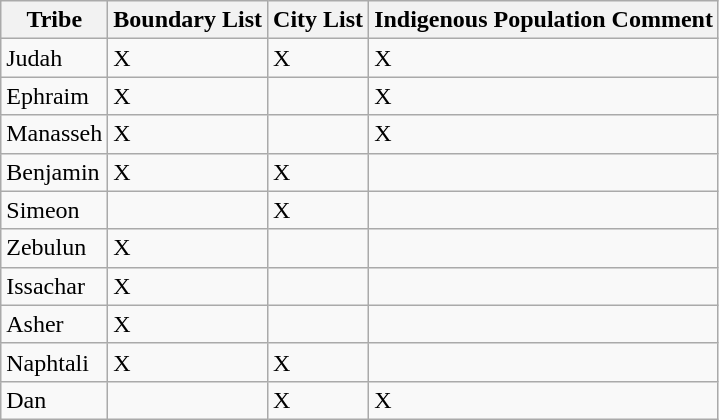<table class =wikitable>
<tr>
<th>Tribe</th>
<th>Boundary List</th>
<th>City List</th>
<th>Indigenous Population Comment</th>
</tr>
<tr>
<td>Judah</td>
<td>X</td>
<td>X</td>
<td>X</td>
</tr>
<tr>
<td>Ephraim</td>
<td>X</td>
<td></td>
<td>X</td>
</tr>
<tr>
<td>Manasseh</td>
<td>X</td>
<td></td>
<td>X</td>
</tr>
<tr>
<td>Benjamin</td>
<td>X</td>
<td>X</td>
<td></td>
</tr>
<tr>
<td>Simeon</td>
<td></td>
<td>X</td>
<td></td>
</tr>
<tr>
<td>Zebulun</td>
<td>X</td>
<td></td>
<td></td>
</tr>
<tr>
<td>Issachar</td>
<td>X</td>
<td></td>
<td></td>
</tr>
<tr>
<td>Asher</td>
<td>X</td>
<td></td>
<td></td>
</tr>
<tr>
<td>Naphtali</td>
<td>X</td>
<td>X</td>
<td></td>
</tr>
<tr>
<td>Dan</td>
<td></td>
<td>X</td>
<td>X</td>
</tr>
</table>
